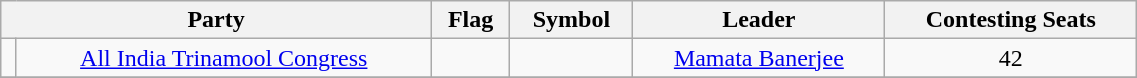<table class="wikitable" width="60%" style="text-align:center">
<tr>
<th colspan="2">Party</th>
<th>Flag</th>
<th>Symbol</th>
<th>Leader</th>
<th>Contesting Seats</th>
</tr>
<tr>
<td></td>
<td><a href='#'>All India Trinamool Congress</a></td>
<td></td>
<td></td>
<td><a href='#'>Mamata Banerjee</a></td>
<td>42</td>
</tr>
<tr>
</tr>
</table>
